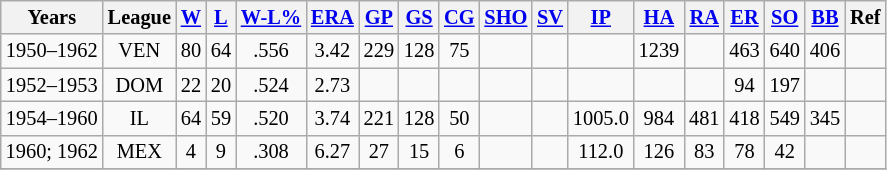<table class="wikitable" style="font-size:85%;">
<tr>
<th>Years</th>
<th>League</th>
<th><a href='#'>W</a></th>
<th><a href='#'>L</a></th>
<th><a href='#'>W-L%</a></th>
<th><a href='#'>ERA</a></th>
<th><a href='#'>GP</a></th>
<th><a href='#'>GS</a></th>
<th><a href='#'>CG</a></th>
<th><a href='#'>SHO</a></th>
<th><a href='#'>SV</a></th>
<th><a href='#'>IP</a></th>
<th><a href='#'>HA</a></th>
<th><a href='#'>RA</a></th>
<th><a href='#'>ER</a></th>
<th><a href='#'>SO</a></th>
<th><a href='#'>BB</a></th>
<th>Ref</th>
</tr>
<tr align=center>
<td>1950–1962</td>
<td>VEN</td>
<td>80</td>
<td>64</td>
<td>.556</td>
<td>3.42</td>
<td>229</td>
<td>128</td>
<td>75</td>
<td></td>
<td></td>
<td></td>
<td>1239</td>
<td></td>
<td>463</td>
<td>640</td>
<td>406</td>
<td></td>
</tr>
<tr align=center>
<td>1952–1953</td>
<td>DOM</td>
<td>22</td>
<td>20</td>
<td>.524</td>
<td>2.73</td>
<td></td>
<td></td>
<td></td>
<td></td>
<td></td>
<td></td>
<td></td>
<td></td>
<td>94</td>
<td>197</td>
<td></td>
<td></td>
</tr>
<tr align=center>
<td>1954–1960</td>
<td>IL</td>
<td>64</td>
<td>59</td>
<td>.520</td>
<td>3.74</td>
<td>221</td>
<td>128</td>
<td>50</td>
<td></td>
<td></td>
<td>1005.0</td>
<td>984</td>
<td>481</td>
<td>418</td>
<td>549</td>
<td>345</td>
<td></td>
</tr>
<tr align=center>
<td>1960; 1962</td>
<td>MEX</td>
<td>4</td>
<td>9</td>
<td>.308</td>
<td>6.27</td>
<td>27</td>
<td>15</td>
<td>6</td>
<td></td>
<td></td>
<td>112.0</td>
<td>126</td>
<td>83</td>
<td>78</td>
<td>42</td>
<td></td>
<td></td>
</tr>
<tr align=center>
</tr>
</table>
